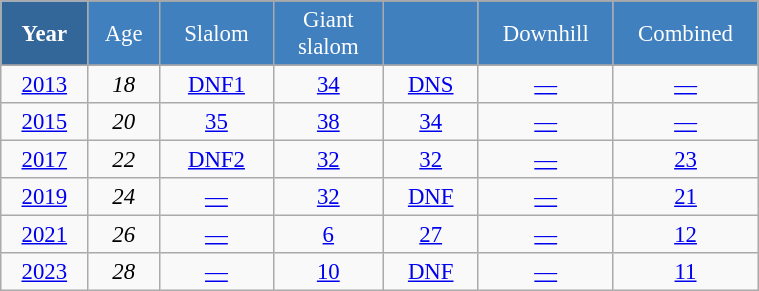<table class="wikitable" style="font-size:95%; text-align:center; border:grey solid 1px; border-collapse:collapse;" width="40%">
<tr style="background-color:#369; color:white;">
<td rowspan="2" colspan="1" width="4%"><strong>Year</strong></td>
</tr>
<tr style="background-color:#4180be; color:white;">
<td width="3%">Age</td>
<td width="5%">Slalom</td>
<td width="5%">Giant<br>slalom</td>
<td width="5%"></td>
<td width="5%">Downhill</td>
<td width="5%">Combined</td>
</tr>
<tr style="background-color:#8CB2D8; color:white;">
</tr>
<tr>
<td><a href='#'>2013</a></td>
<td><em>18</em></td>
<td><a href='#'>DNF1</a></td>
<td><a href='#'>34</a></td>
<td><a href='#'>DNS</a></td>
<td><a href='#'>—</a></td>
<td><a href='#'>—</a></td>
</tr>
<tr>
<td><a href='#'>2015</a></td>
<td><em>20</em></td>
<td><a href='#'>35</a></td>
<td><a href='#'>38</a></td>
<td><a href='#'>34</a></td>
<td><a href='#'>—</a></td>
<td><a href='#'>—</a></td>
</tr>
<tr>
<td><a href='#'>2017</a></td>
<td><em>22</em></td>
<td><a href='#'>DNF2</a></td>
<td><a href='#'>32</a></td>
<td><a href='#'>32</a></td>
<td><a href='#'>—</a></td>
<td><a href='#'>23</a></td>
</tr>
<tr>
<td><a href='#'>2019</a></td>
<td><em>24</em></td>
<td><a href='#'>—</a></td>
<td><a href='#'>32</a></td>
<td><a href='#'>DNF</a></td>
<td><a href='#'>—</a></td>
<td><a href='#'>21</a></td>
</tr>
<tr>
<td><a href='#'>2021</a></td>
<td><em>26</em></td>
<td><a href='#'>—</a></td>
<td><a href='#'>6</a></td>
<td><a href='#'>27</a></td>
<td><a href='#'>—</a></td>
<td><a href='#'>12</a></td>
</tr>
<tr>
<td><a href='#'>2023</a></td>
<td><em>28</em></td>
<td><a href='#'>—</a></td>
<td><a href='#'>10</a></td>
<td><a href='#'>DNF</a></td>
<td><a href='#'>—</a></td>
<td><a href='#'>11</a></td>
</tr>
</table>
